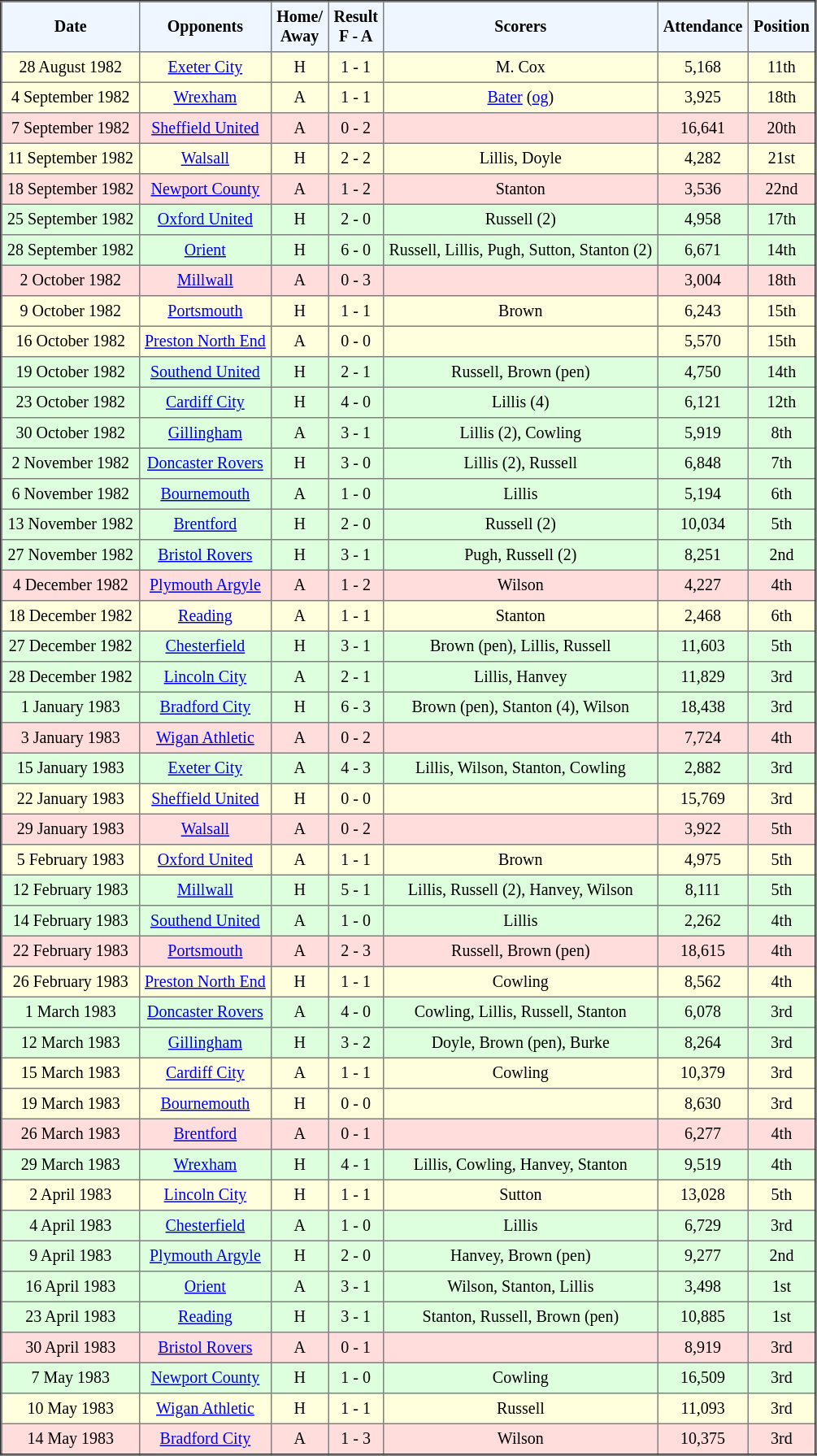<table border="2" cellpadding="4" style="border-collapse:collapse; text-align:center; font-size:smaller;">
<tr style="background:#f0f6ff;">
<th><strong>Date</strong></th>
<th><strong>Opponents</strong></th>
<th><strong>Home/<br>Away</strong></th>
<th><strong>Result<br>F - A</strong></th>
<th><strong>Scorers</strong></th>
<th><strong>Attendance</strong></th>
<th><strong>Position</strong></th>
</tr>
<tr bgcolor="#ffffdd">
<td>28 August 1982</td>
<td><a href='#'>Exeter City</a></td>
<td>H</td>
<td>1 - 1</td>
<td>M. Cox</td>
<td>5,168</td>
<td>11th</td>
</tr>
<tr bgcolor="#ffffdd">
<td>4 September 1982</td>
<td><a href='#'>Wrexham</a></td>
<td>A</td>
<td>1 - 1</td>
<td><a href='#'>Bater</a> (<a href='#'>og</a>)</td>
<td>3,925</td>
<td>18th</td>
</tr>
<tr bgcolor="#ffdddd">
<td>7 September 1982</td>
<td><a href='#'>Sheffield United</a></td>
<td>A</td>
<td>0 - 2</td>
<td></td>
<td>16,641</td>
<td>20th</td>
</tr>
<tr bgcolor="#ffffdd">
<td>11 September 1982</td>
<td><a href='#'>Walsall</a></td>
<td>H</td>
<td>2 - 2</td>
<td>Lillis, Doyle</td>
<td>4,282</td>
<td>21st</td>
</tr>
<tr bgcolor="#ffdddd">
<td>18 September 1982</td>
<td><a href='#'>Newport County</a></td>
<td>A</td>
<td>1 - 2</td>
<td>Stanton</td>
<td>3,536</td>
<td>22nd</td>
</tr>
<tr bgcolor="#ddffdd">
<td>25 September 1982</td>
<td><a href='#'>Oxford United</a></td>
<td>H</td>
<td>2 - 0</td>
<td>Russell (2)</td>
<td>4,958</td>
<td>17th</td>
</tr>
<tr bgcolor="#ddffdd">
<td>28 September 1982</td>
<td><a href='#'>Orient</a></td>
<td>H</td>
<td>6 - 0</td>
<td>Russell, Lillis, Pugh, Sutton, Stanton (2)</td>
<td>6,671</td>
<td>14th</td>
</tr>
<tr bgcolor="#ffdddd">
<td>2 October 1982</td>
<td><a href='#'>Millwall</a></td>
<td>A</td>
<td>0 - 3</td>
<td></td>
<td>3,004</td>
<td>18th</td>
</tr>
<tr bgcolor="#ffffdd">
<td>9 October 1982</td>
<td><a href='#'>Portsmouth</a></td>
<td>H</td>
<td>1 - 1</td>
<td>Brown</td>
<td>6,243</td>
<td>15th</td>
</tr>
<tr bgcolor="#ffffdd">
<td>16 October 1982</td>
<td><a href='#'>Preston North End</a></td>
<td>A</td>
<td>0 - 0</td>
<td></td>
<td>5,570</td>
<td>15th</td>
</tr>
<tr bgcolor="#ddffdd">
<td>19 October 1982</td>
<td><a href='#'>Southend United</a></td>
<td>H</td>
<td>2 - 1</td>
<td>Russell, Brown (pen)</td>
<td>4,750</td>
<td>14th</td>
</tr>
<tr bgcolor="#ddffdd">
<td>23 October 1982</td>
<td><a href='#'>Cardiff City</a></td>
<td>H</td>
<td>4 - 0</td>
<td>Lillis (4)</td>
<td>6,121</td>
<td>12th</td>
</tr>
<tr bgcolor="#ddffdd">
<td>30 October 1982</td>
<td><a href='#'>Gillingham</a></td>
<td>A</td>
<td>3 - 1</td>
<td>Lillis (2), Cowling</td>
<td>5,919</td>
<td>8th</td>
</tr>
<tr bgcolor="#ddffdd">
<td>2 November 1982</td>
<td><a href='#'>Doncaster Rovers</a></td>
<td>H</td>
<td>3 - 0</td>
<td>Lillis (2), Russell</td>
<td>6,848</td>
<td>7th</td>
</tr>
<tr bgcolor="#ddffdd">
<td>6 November 1982</td>
<td><a href='#'>Bournemouth</a></td>
<td>A</td>
<td>1 - 0</td>
<td>Lillis</td>
<td>5,194</td>
<td>6th</td>
</tr>
<tr bgcolor="#ddffdd">
<td>13 November 1982</td>
<td><a href='#'>Brentford</a></td>
<td>H</td>
<td>2 - 0</td>
<td>Russell (2)</td>
<td>10,034</td>
<td>5th</td>
</tr>
<tr bgcolor="#ddffdd">
<td>27 November 1982</td>
<td><a href='#'>Bristol Rovers</a></td>
<td>H</td>
<td>3 - 1</td>
<td>Pugh, Russell (2)</td>
<td>8,251</td>
<td>2nd</td>
</tr>
<tr bgcolor="#ffdddd">
<td>4 December 1982</td>
<td><a href='#'>Plymouth Argyle</a></td>
<td>A</td>
<td>1 - 2</td>
<td>Wilson</td>
<td>4,227</td>
<td>4th</td>
</tr>
<tr bgcolor="#ffffdd">
<td>18 December 1982</td>
<td><a href='#'>Reading</a></td>
<td>A</td>
<td>1 - 1</td>
<td>Stanton</td>
<td>2,468</td>
<td>6th</td>
</tr>
<tr bgcolor="#ddffdd">
<td>27 December 1982</td>
<td><a href='#'>Chesterfield</a></td>
<td>H</td>
<td>3 - 1</td>
<td>Brown (pen), Lillis, Russell</td>
<td>11,603</td>
<td>5th</td>
</tr>
<tr bgcolor="#ddffdd">
<td>28 December 1982</td>
<td><a href='#'>Lincoln City</a></td>
<td>A</td>
<td>2 - 1</td>
<td>Lillis, Hanvey</td>
<td>11,829</td>
<td>3rd</td>
</tr>
<tr bgcolor="#ddffdd">
<td>1 January 1983</td>
<td><a href='#'>Bradford City</a></td>
<td>H</td>
<td>6 - 3</td>
<td>Brown (pen), Stanton (4), Wilson</td>
<td>18,438</td>
<td>3rd</td>
</tr>
<tr bgcolor="#ffdddd">
<td>3 January 1983</td>
<td><a href='#'>Wigan Athletic</a></td>
<td>A</td>
<td>0 - 2</td>
<td></td>
<td>7,724</td>
<td>4th</td>
</tr>
<tr bgcolor="#ddffdd">
<td>15 January 1983</td>
<td><a href='#'>Exeter City</a></td>
<td>A</td>
<td>4 - 3</td>
<td>Lillis, Wilson, Stanton, Cowling</td>
<td>2,882</td>
<td>3rd</td>
</tr>
<tr bgcolor="#ffffdd">
<td>22 January 1983</td>
<td><a href='#'>Sheffield United</a></td>
<td>H</td>
<td>0 - 0</td>
<td></td>
<td>15,769</td>
<td>3rd</td>
</tr>
<tr bgcolor="#ffdddd">
<td>29 January 1983</td>
<td><a href='#'>Walsall</a></td>
<td>A</td>
<td>0 - 2</td>
<td></td>
<td>3,922</td>
<td>5th</td>
</tr>
<tr bgcolor="#ffffdd">
<td>5 February 1983</td>
<td><a href='#'>Oxford United</a></td>
<td>A</td>
<td>1 - 1</td>
<td>Brown</td>
<td>4,975</td>
<td>5th</td>
</tr>
<tr bgcolor="#ddffdd">
<td>12 February 1983</td>
<td><a href='#'>Millwall</a></td>
<td>H</td>
<td>5 - 1</td>
<td>Lillis, Russell (2), Hanvey, Wilson</td>
<td>8,111</td>
<td>5th</td>
</tr>
<tr bgcolor="#ddffdd">
<td>14 February 1983</td>
<td><a href='#'>Southend United</a></td>
<td>A</td>
<td>1 - 0</td>
<td>Lillis</td>
<td>2,262</td>
<td>4th</td>
</tr>
<tr bgcolor="#ffdddd">
<td>22 February 1983</td>
<td><a href='#'>Portsmouth</a></td>
<td>A</td>
<td>2 - 3</td>
<td>Russell, Brown (pen)</td>
<td>18,615</td>
<td>4th</td>
</tr>
<tr bgcolor="#ffffdd">
<td>26 February 1983</td>
<td><a href='#'>Preston North End</a></td>
<td>H</td>
<td>1 - 1</td>
<td>Cowling</td>
<td>8,562</td>
<td>4th</td>
</tr>
<tr bgcolor="#ddffdd">
<td>1 March 1983</td>
<td><a href='#'>Doncaster Rovers</a></td>
<td>A</td>
<td>4 - 0</td>
<td>Cowling, Lillis, Russell, Stanton</td>
<td>6,078</td>
<td>3rd</td>
</tr>
<tr bgcolor="#ddffdd">
<td>12 March 1983</td>
<td><a href='#'>Gillingham</a></td>
<td>H</td>
<td>3 - 2</td>
<td>Doyle, Brown (pen), Burke</td>
<td>8,264</td>
<td>3rd</td>
</tr>
<tr bgcolor="#ffffdd">
<td>15 March 1983</td>
<td><a href='#'>Cardiff City</a></td>
<td>A</td>
<td>1 - 1</td>
<td>Cowling</td>
<td>10,379</td>
<td>3rd</td>
</tr>
<tr bgcolor="#ffffdd">
<td>19 March 1983</td>
<td><a href='#'>Bournemouth</a></td>
<td>H</td>
<td>0 - 0</td>
<td></td>
<td>8,630</td>
<td>3rd</td>
</tr>
<tr bgcolor="#ffdddd">
<td>26 March 1983</td>
<td><a href='#'>Brentford</a></td>
<td>A</td>
<td>0 - 1</td>
<td></td>
<td>6,277</td>
<td>4th</td>
</tr>
<tr bgcolor="#ddffdd">
<td>29 March 1983</td>
<td><a href='#'>Wrexham</a></td>
<td>H</td>
<td>4 - 1</td>
<td>Lillis, Cowling, Hanvey, Stanton</td>
<td>9,519</td>
<td>4th</td>
</tr>
<tr bgcolor="#ffffdd">
<td>2 April 1983</td>
<td><a href='#'>Lincoln City</a></td>
<td>H</td>
<td>1 - 1</td>
<td>Sutton</td>
<td>13,028</td>
<td>5th</td>
</tr>
<tr bgcolor="#ddffdd">
<td>4 April 1983</td>
<td><a href='#'>Chesterfield</a></td>
<td>A</td>
<td>1 - 0</td>
<td>Lillis</td>
<td>6,729</td>
<td>3rd</td>
</tr>
<tr bgcolor="#ddffdd">
<td>9 April 1983</td>
<td><a href='#'>Plymouth Argyle</a></td>
<td>H</td>
<td>2 - 0</td>
<td>Hanvey, Brown (pen)</td>
<td>9,277</td>
<td>2nd</td>
</tr>
<tr bgcolor="#ddffdd">
<td>16 April 1983</td>
<td><a href='#'>Orient</a></td>
<td>A</td>
<td>3 - 1</td>
<td>Wilson, Stanton, Lillis</td>
<td>3,498</td>
<td>1st</td>
</tr>
<tr bgcolor="#ddffdd">
<td>23 April 1983</td>
<td><a href='#'>Reading</a></td>
<td>H</td>
<td>3 - 1</td>
<td>Stanton, Russell, Brown (pen)</td>
<td>10,885</td>
<td>1st</td>
</tr>
<tr bgcolor="#ffdddd">
<td>30 April 1983</td>
<td><a href='#'>Bristol Rovers</a></td>
<td>A</td>
<td>0 - 1</td>
<td></td>
<td>8,919</td>
<td>3rd</td>
</tr>
<tr bgcolor="#ddffdd">
<td>7 May 1983</td>
<td><a href='#'>Newport County</a></td>
<td>H</td>
<td>1 - 0</td>
<td>Cowling</td>
<td>16,509</td>
<td>3rd</td>
</tr>
<tr bgcolor="#ffffdd">
<td>10 May 1983</td>
<td><a href='#'>Wigan Athletic</a></td>
<td>H</td>
<td>1 - 1</td>
<td>Russell</td>
<td>11,093</td>
<td>3rd</td>
</tr>
<tr bgcolor="#ffdddd">
<td>14 May 1983</td>
<td><a href='#'>Bradford City</a></td>
<td>A</td>
<td>1 - 3</td>
<td>Wilson</td>
<td>10,375</td>
<td>3rd</td>
</tr>
</table>
